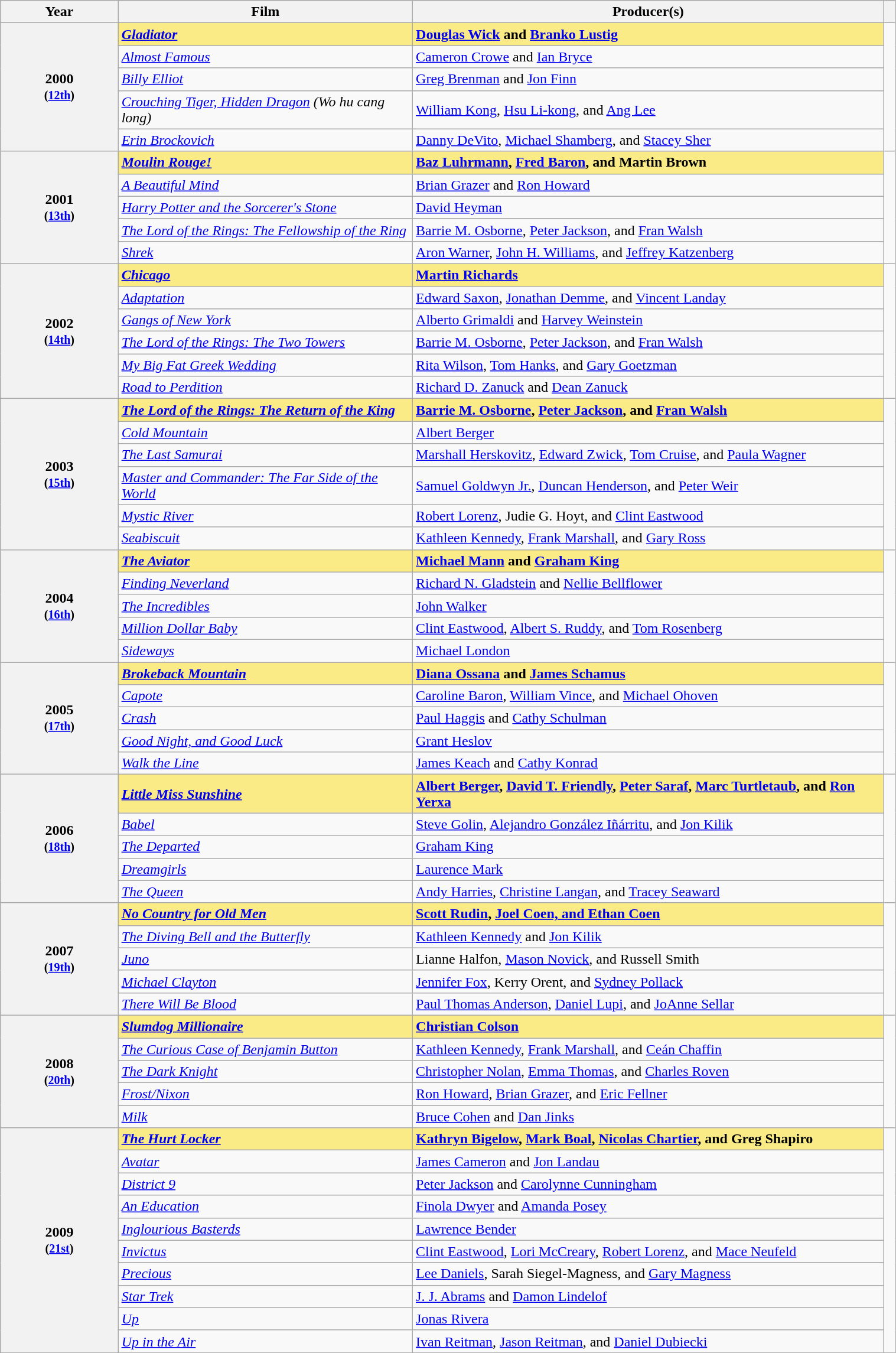<table class="wikitable" width="80%" cellpadding="5">
<tr>
<th width="10%">Year</th>
<th width="25%">Film</th>
<th width="40%">Producer(s)</th>
<th width="1%"><strong></strong></th>
</tr>
<tr>
<th rowspan="5" style="text-align:center;">2000<br><small>(<a href='#'>12th</a>)</small></th>
<td style="background:#FAEB86;"><strong><em><a href='#'>Gladiator</a></em></strong></td>
<td style="background:#FAEB86;"><strong><a href='#'>Douglas Wick</a> and <a href='#'>Branko Lustig</a></strong></td>
<td rowspan=5 style="text-align:center;"><br></td>
</tr>
<tr>
<td><em><a href='#'>Almost Famous</a></em></td>
<td><a href='#'>Cameron Crowe</a> and <a href='#'>Ian Bryce</a></td>
</tr>
<tr>
<td><em><a href='#'>Billy Elliot</a></em></td>
<td><a href='#'>Greg Brenman</a> and <a href='#'>Jon Finn</a></td>
</tr>
<tr>
<td><em><a href='#'>Crouching Tiger, Hidden Dragon</a> (Wo hu cang long)</em></td>
<td><a href='#'>William Kong</a>, <a href='#'>Hsu Li-kong</a>, and <a href='#'>Ang Lee</a></td>
</tr>
<tr>
<td><em><a href='#'>Erin Brockovich</a></em></td>
<td><a href='#'>Danny DeVito</a>, <a href='#'>Michael Shamberg</a>, and <a href='#'>Stacey Sher</a></td>
</tr>
<tr>
<th rowspan="5" style="text-align:center;">2001<br><small>(<a href='#'>13th</a>)</small></th>
<td style="background:#FAEB86;"><strong><em><a href='#'>Moulin Rouge!</a></em></strong></td>
<td style="background:#FAEB86;"><strong><a href='#'>Baz Luhrmann</a>, <a href='#'>Fred Baron</a>, and Martin Brown</strong></td>
<td rowspan=5 style="text-align:center;"></td>
</tr>
<tr>
<td><em><a href='#'>A Beautiful Mind</a></em></td>
<td><a href='#'>Brian Grazer</a> and <a href='#'>Ron Howard</a></td>
</tr>
<tr>
<td><em><a href='#'>Harry Potter and the Sorcerer's Stone</a></em></td>
<td><a href='#'>David Heyman</a></td>
</tr>
<tr>
<td><em><a href='#'>The Lord of the Rings: The Fellowship of the Ring</a></em></td>
<td><a href='#'>Barrie M. Osborne</a>, <a href='#'>Peter Jackson</a>, and <a href='#'>Fran Walsh</a></td>
</tr>
<tr>
<td><em><a href='#'>Shrek</a></em></td>
<td><a href='#'>Aron Warner</a>, <a href='#'>John H. Williams</a>, and <a href='#'>Jeffrey Katzenberg</a></td>
</tr>
<tr>
<th rowspan="6" style="text-align:center;">2002<br><small>(<a href='#'>14th</a>)</small></th>
<td style="background:#FAEB86;"><strong><em><a href='#'>Chicago</a></em></strong></td>
<td style="background:#FAEB86;"><strong><a href='#'>Martin Richards</a></strong></td>
<td rowspan=6 style="text-align:center;"></td>
</tr>
<tr>
<td><em><a href='#'>Adaptation</a></em></td>
<td><a href='#'>Edward Saxon</a>, <a href='#'>Jonathan Demme</a>, and <a href='#'>Vincent Landay</a></td>
</tr>
<tr>
<td><em><a href='#'>Gangs of New York</a></em></td>
<td><a href='#'>Alberto Grimaldi</a> and <a href='#'>Harvey Weinstein</a></td>
</tr>
<tr>
<td><em><a href='#'>The Lord of the Rings: The Two Towers</a></em></td>
<td><a href='#'>Barrie M. Osborne</a>, <a href='#'>Peter Jackson</a>, and <a href='#'>Fran Walsh</a></td>
</tr>
<tr>
<td><em><a href='#'>My Big Fat Greek Wedding</a></em></td>
<td><a href='#'>Rita Wilson</a>, <a href='#'>Tom Hanks</a>, and <a href='#'>Gary Goetzman</a></td>
</tr>
<tr>
<td><em><a href='#'>Road to Perdition</a></em></td>
<td><a href='#'>Richard D. Zanuck</a> and <a href='#'>Dean Zanuck</a></td>
</tr>
<tr>
<th rowspan="6" style="text-align:center;">2003<br><small>(<a href='#'>15th</a>)</small></th>
<td style="background:#FAEB86;"><strong><em><a href='#'>The Lord of the Rings: The Return of the King</a></em></strong></td>
<td style="background:#FAEB86;"><strong><a href='#'>Barrie M. Osborne</a>, <a href='#'>Peter Jackson</a>, and <a href='#'>Fran Walsh</a></strong></td>
<td rowspan=6 style="text-align:center;"></td>
</tr>
<tr>
<td><em><a href='#'>Cold Mountain</a></em></td>
<td><a href='#'>Albert Berger</a></td>
</tr>
<tr>
<td><em><a href='#'>The Last Samurai</a></em></td>
<td><a href='#'>Marshall Herskovitz</a>, <a href='#'>Edward Zwick</a>, <a href='#'>Tom Cruise</a>, and <a href='#'>Paula Wagner</a></td>
</tr>
<tr>
<td><em><a href='#'>Master and Commander: The Far Side of the World</a></em></td>
<td><a href='#'>Samuel Goldwyn Jr.</a>, <a href='#'>Duncan Henderson</a>, and <a href='#'>Peter Weir</a></td>
</tr>
<tr>
<td><em><a href='#'>Mystic River</a></em></td>
<td><a href='#'>Robert Lorenz</a>, Judie G. Hoyt, and <a href='#'>Clint Eastwood</a></td>
</tr>
<tr>
<td><em><a href='#'>Seabiscuit</a></em></td>
<td><a href='#'>Kathleen Kennedy</a>, <a href='#'>Frank Marshall</a>, and <a href='#'>Gary Ross</a></td>
</tr>
<tr>
<th rowspan="5" style="text-align:center;">2004<br><small>(<a href='#'>16th</a>)</small></th>
<td style="background:#FAEB86;"><strong><em><a href='#'>The Aviator</a></em></strong></td>
<td style="background:#FAEB86;"><strong><a href='#'>Michael Mann</a> and <a href='#'>Graham King</a></strong></td>
<td rowspan=5 style="text-align:center;"><br></td>
</tr>
<tr>
<td><em><a href='#'>Finding Neverland</a></em></td>
<td><a href='#'>Richard N. Gladstein</a> and <a href='#'>Nellie Bellflower</a></td>
</tr>
<tr>
<td><em><a href='#'>The Incredibles</a></em></td>
<td><a href='#'>John Walker</a></td>
</tr>
<tr>
<td><em><a href='#'>Million Dollar Baby</a></em></td>
<td><a href='#'>Clint Eastwood</a>, <a href='#'>Albert S. Ruddy</a>, and <a href='#'>Tom Rosenberg</a></td>
</tr>
<tr>
<td><em><a href='#'>Sideways</a></em></td>
<td><a href='#'>Michael London</a></td>
</tr>
<tr>
<th rowspan="5" style="text-align:center;">2005<br><small>(<a href='#'>17th</a>)</small></th>
<td style="background:#FAEB86;"><strong><em><a href='#'>Brokeback Mountain</a></em></strong></td>
<td style="background:#FAEB86;"><strong><a href='#'>Diana Ossana</a> and <a href='#'>James Schamus</a></strong></td>
<td rowspan=5 style="text-align:center;"></td>
</tr>
<tr>
<td><em><a href='#'>Capote</a></em></td>
<td><a href='#'>Caroline Baron</a>, <a href='#'>William Vince</a>, and <a href='#'>Michael Ohoven</a></td>
</tr>
<tr>
<td><em><a href='#'>Crash</a></em></td>
<td><a href='#'>Paul Haggis</a> and <a href='#'>Cathy Schulman</a></td>
</tr>
<tr>
<td><em><a href='#'>Good Night, and Good Luck</a></em></td>
<td><a href='#'>Grant Heslov</a></td>
</tr>
<tr>
<td><em><a href='#'>Walk the Line</a></em></td>
<td><a href='#'>James Keach</a> and <a href='#'>Cathy Konrad</a></td>
</tr>
<tr>
<th rowspan="5" style="text-align:center;">2006<br><small>(<a href='#'>18th</a>)</small></th>
<td style="background:#FAEB86;"><strong><em><a href='#'>Little Miss Sunshine</a></em></strong></td>
<td style="background:#FAEB86;"><strong><a href='#'>Albert Berger</a>, <a href='#'>David T. Friendly</a>, <a href='#'>Peter Saraf</a>, <a href='#'>Marc Turtletaub</a>, and <a href='#'>Ron Yerxa</a></strong></td>
<td rowspan=5 style="text-align:center;"></td>
</tr>
<tr>
<td><em><a href='#'>Babel</a></em></td>
<td><a href='#'>Steve Golin</a>, <a href='#'>Alejandro González Iñárritu</a>, and <a href='#'>Jon Kilik</a></td>
</tr>
<tr>
<td><em><a href='#'>The Departed</a></em></td>
<td><a href='#'>Graham King</a></td>
</tr>
<tr>
<td><em><a href='#'>Dreamgirls</a></em></td>
<td><a href='#'>Laurence Mark</a></td>
</tr>
<tr>
<td><em><a href='#'>The Queen</a></em></td>
<td><a href='#'>Andy Harries</a>, <a href='#'>Christine Langan</a>, and <a href='#'>Tracey Seaward</a></td>
</tr>
<tr>
<th rowspan="5" style="text-align:center;">2007<br><small>(<a href='#'>19th</a>)</small></th>
<td style="background:#FAEB86;"><strong><em><a href='#'>No Country for Old Men</a></em></strong></td>
<td style="background:#FAEB86;"><strong><a href='#'>Scott Rudin</a>, <a href='#'>Joel Coen, and Ethan Coen</a></strong></td>
<td rowspan=5 style="text-align:center;"></td>
</tr>
<tr>
<td><em><a href='#'>The Diving Bell and the Butterfly</a></em></td>
<td><a href='#'>Kathleen Kennedy</a> and <a href='#'>Jon Kilik</a></td>
</tr>
<tr>
<td><em><a href='#'>Juno</a></em></td>
<td>Lianne Halfon, <a href='#'>Mason Novick</a>, and Russell Smith</td>
</tr>
<tr>
<td><em><a href='#'>Michael Clayton</a></em></td>
<td><a href='#'>Jennifer Fox</a>, Kerry Orent, and <a href='#'>Sydney Pollack</a></td>
</tr>
<tr>
<td><em><a href='#'>There Will Be Blood</a></em></td>
<td><a href='#'>Paul Thomas Anderson</a>, <a href='#'>Daniel Lupi</a>, and <a href='#'>JoAnne Sellar</a></td>
</tr>
<tr>
<th rowspan="5" style="text-align:center;">2008<br><small>(<a href='#'>20th</a>)</small></th>
<td style="background:#FAEB86;"><strong><em><a href='#'>Slumdog Millionaire</a></em></strong></td>
<td style="background:#FAEB86;"><strong><a href='#'>Christian Colson</a></strong></td>
<td rowspan=5 style="text-align:center;"></td>
</tr>
<tr>
<td><em><a href='#'>The Curious Case of Benjamin Button</a></em></td>
<td><a href='#'>Kathleen Kennedy</a>, <a href='#'>Frank Marshall</a>, and <a href='#'>Ceán Chaffin</a></td>
</tr>
<tr>
<td><em><a href='#'>The Dark Knight</a></em></td>
<td><a href='#'>Christopher Nolan</a>, <a href='#'>Emma Thomas</a>, and <a href='#'>Charles Roven</a></td>
</tr>
<tr>
<td><em><a href='#'>Frost/Nixon</a></em></td>
<td><a href='#'>Ron Howard</a>, <a href='#'>Brian Grazer</a>, and <a href='#'>Eric Fellner</a></td>
</tr>
<tr>
<td><em><a href='#'>Milk</a></em></td>
<td><a href='#'>Bruce Cohen</a> and <a href='#'>Dan Jinks</a></td>
</tr>
<tr>
<th rowspan="10" style="text-align:center;">2009<br><small>(<a href='#'>21st</a>)</small></th>
<td style="background:#FAEB86;"><strong><em><a href='#'>The Hurt Locker</a></em></strong></td>
<td style="background:#FAEB86;"><strong><a href='#'>Kathryn Bigelow</a>, <a href='#'>Mark Boal</a>, <a href='#'>Nicolas Chartier</a>, and Greg Shapiro</strong></td>
<td rowspan=10 style="text-align:center;"></td>
</tr>
<tr>
<td><em><a href='#'>Avatar</a></em></td>
<td><a href='#'>James Cameron</a> and <a href='#'>Jon Landau</a></td>
</tr>
<tr>
<td><em><a href='#'>District 9</a></em></td>
<td><a href='#'>Peter Jackson</a> and <a href='#'>Carolynne Cunningham</a></td>
</tr>
<tr>
<td><em><a href='#'>An Education</a></em></td>
<td><a href='#'>Finola Dwyer</a> and <a href='#'>Amanda Posey</a></td>
</tr>
<tr>
<td><em><a href='#'>Inglourious Basterds</a></em></td>
<td><a href='#'>Lawrence Bender</a></td>
</tr>
<tr>
<td><em><a href='#'>Invictus</a></em></td>
<td><a href='#'>Clint Eastwood</a>, <a href='#'>Lori McCreary</a>, <a href='#'>Robert Lorenz</a>, and <a href='#'>Mace Neufeld</a></td>
</tr>
<tr>
<td><em><a href='#'>Precious</a></em></td>
<td><a href='#'>Lee Daniels</a>, Sarah Siegel-Magness, and <a href='#'>Gary Magness</a></td>
</tr>
<tr>
<td><em><a href='#'>Star Trek</a></em></td>
<td><a href='#'>J. J. Abrams</a> and <a href='#'>Damon Lindelof</a></td>
</tr>
<tr>
<td><em><a href='#'>Up</a></em></td>
<td><a href='#'>Jonas Rivera</a></td>
</tr>
<tr>
<td><em><a href='#'>Up in the Air</a></em></td>
<td><a href='#'>Ivan Reitman</a>, <a href='#'>Jason Reitman</a>, and <a href='#'>Daniel Dubiecki</a></td>
</tr>
</table>
